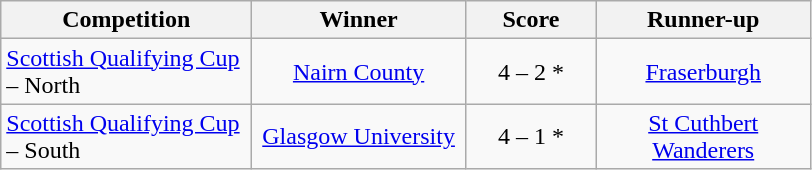<table class="wikitable" style="text-align: center;">
<tr>
<th width=160>Competition</th>
<th width=135>Winner</th>
<th width=80>Score</th>
<th width=135>Runner-up</th>
</tr>
<tr>
<td align=left><a href='#'>Scottish Qualifying Cup</a> – North</td>
<td><a href='#'>Nairn County</a></td>
<td>4 – 2 *</td>
<td><a href='#'>Fraserburgh</a></td>
</tr>
<tr>
<td align=left><a href='#'>Scottish Qualifying Cup</a> – South</td>
<td><a href='#'>Glasgow University</a></td>
<td>4 – 1 *</td>
<td><a href='#'>St Cuthbert Wanderers</a></td>
</tr>
</table>
